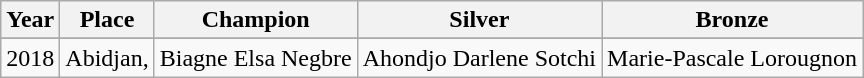<table class="wikitable">
<tr>
<th>Year</th>
<th>Place</th>
<th>Champion</th>
<th>Silver</th>
<th>Bronze</th>
</tr>
<tr>
</tr>
<tr>
<td>2018</td>
<td>Abidjan, </td>
<td> Biagne Elsa Negbre</td>
<td> Ahondjo Darlene Sotchi</td>
<td> Marie-Pascale Lorougnon</td>
</tr>
</table>
